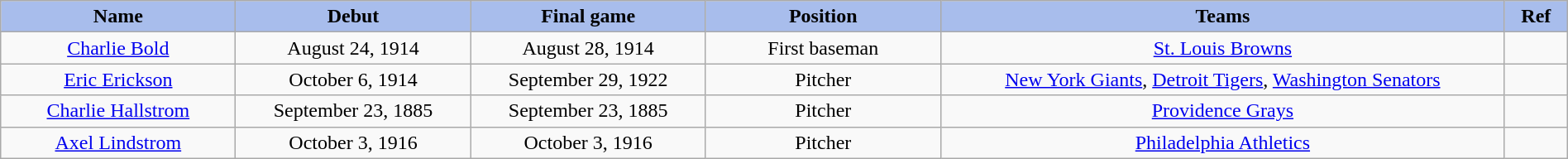<table class="wikitable" style="width: 100%">
<tr>
<th style="background:#a8bdec; width:15%;">Name</th>
<th style="width:15%; background:#a8bdec;">Debut</th>
<th style="width:15%; background:#a8bdec;">Final game</th>
<th style="width:15%; background:#a8bdec;">Position</th>
<th style="width:36%; background:#a8bdec;">Teams</th>
<th style="width:4%; background:#a8bdec;">Ref</th>
</tr>
<tr align=center>
<td><a href='#'>Charlie Bold</a></td>
<td>August 24, 1914</td>
<td>August 28, 1914</td>
<td>First baseman</td>
<td><a href='#'>St. Louis Browns</a></td>
<td></td>
</tr>
<tr align=center>
<td><a href='#'>Eric Erickson</a></td>
<td>October 6, 1914</td>
<td>September 29, 1922</td>
<td>Pitcher</td>
<td><a href='#'>New York Giants</a>, <a href='#'>Detroit Tigers</a>, <a href='#'>Washington Senators</a></td>
<td></td>
</tr>
<tr align=center>
<td><a href='#'>Charlie Hallstrom</a></td>
<td>September 23, 1885</td>
<td>September 23, 1885</td>
<td>Pitcher</td>
<td><a href='#'>Providence Grays</a></td>
<td></td>
</tr>
<tr align=center>
<td><a href='#'>Axel Lindstrom</a></td>
<td>October 3, 1916</td>
<td>October 3, 1916</td>
<td>Pitcher</td>
<td><a href='#'>Philadelphia Athletics</a></td>
<td></td>
</tr>
</table>
